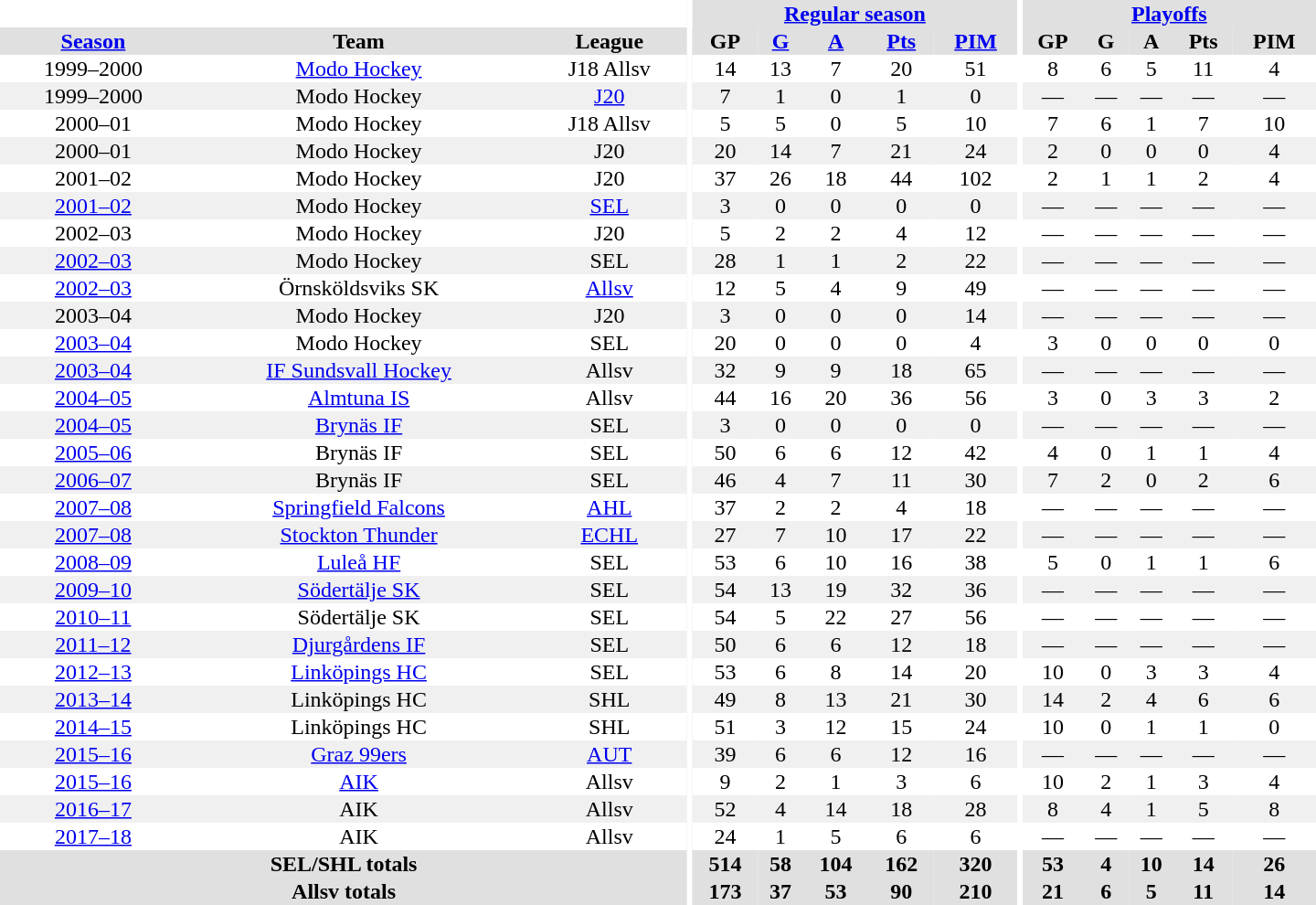<table border="0" cellpadding="1" cellspacing="0" style="text-align:center; width:60em">
<tr bgcolor="#e0e0e0">
<th colspan="3" bgcolor="#ffffff"></th>
<th rowspan="99" bgcolor="#ffffff"></th>
<th colspan="5"><a href='#'>Regular season</a></th>
<th rowspan="99" bgcolor="#ffffff"></th>
<th colspan="5"><a href='#'>Playoffs</a></th>
</tr>
<tr bgcolor="#e0e0e0">
<th><a href='#'>Season</a></th>
<th>Team</th>
<th>League</th>
<th>GP</th>
<th><a href='#'>G</a></th>
<th><a href='#'>A</a></th>
<th><a href='#'>Pts</a></th>
<th><a href='#'>PIM</a></th>
<th>GP</th>
<th>G</th>
<th>A</th>
<th>Pts</th>
<th>PIM</th>
</tr>
<tr>
<td>1999–2000</td>
<td><a href='#'>Modo Hockey</a></td>
<td>J18 Allsv</td>
<td>14</td>
<td>13</td>
<td>7</td>
<td>20</td>
<td>51</td>
<td>8</td>
<td>6</td>
<td>5</td>
<td>11</td>
<td>4</td>
</tr>
<tr bgcolor="#f0f0f0">
<td>1999–2000</td>
<td>Modo Hockey</td>
<td><a href='#'>J20</a></td>
<td>7</td>
<td>1</td>
<td>0</td>
<td>1</td>
<td>0</td>
<td>—</td>
<td>—</td>
<td>—</td>
<td>—</td>
<td>—</td>
</tr>
<tr>
<td>2000–01</td>
<td>Modo Hockey</td>
<td>J18 Allsv</td>
<td>5</td>
<td>5</td>
<td>0</td>
<td>5</td>
<td>10</td>
<td>7</td>
<td>6</td>
<td>1</td>
<td>7</td>
<td>10</td>
</tr>
<tr bgcolor="#f0f0f0">
<td>2000–01</td>
<td>Modo Hockey</td>
<td>J20</td>
<td>20</td>
<td>14</td>
<td>7</td>
<td>21</td>
<td>24</td>
<td>2</td>
<td>0</td>
<td>0</td>
<td>0</td>
<td>4</td>
</tr>
<tr>
<td>2001–02</td>
<td>Modo Hockey</td>
<td>J20</td>
<td>37</td>
<td>26</td>
<td>18</td>
<td>44</td>
<td>102</td>
<td>2</td>
<td>1</td>
<td>1</td>
<td>2</td>
<td>4</td>
</tr>
<tr bgcolor="#f0f0f0">
<td><a href='#'>2001–02</a></td>
<td>Modo Hockey</td>
<td><a href='#'>SEL</a></td>
<td>3</td>
<td>0</td>
<td>0</td>
<td>0</td>
<td>0</td>
<td>—</td>
<td>—</td>
<td>—</td>
<td>—</td>
<td>—</td>
</tr>
<tr>
<td>2002–03</td>
<td>Modo Hockey</td>
<td>J20</td>
<td>5</td>
<td>2</td>
<td>2</td>
<td>4</td>
<td>12</td>
<td>—</td>
<td>—</td>
<td>—</td>
<td>—</td>
<td>—</td>
</tr>
<tr bgcolor="#f0f0f0">
<td><a href='#'>2002–03</a></td>
<td>Modo Hockey</td>
<td>SEL</td>
<td>28</td>
<td>1</td>
<td>1</td>
<td>2</td>
<td>22</td>
<td>—</td>
<td>—</td>
<td>—</td>
<td>—</td>
<td>—</td>
</tr>
<tr>
<td><a href='#'>2002–03</a></td>
<td>Örnsköldsviks SK</td>
<td><a href='#'>Allsv</a></td>
<td>12</td>
<td>5</td>
<td>4</td>
<td>9</td>
<td>49</td>
<td>—</td>
<td>—</td>
<td>—</td>
<td>—</td>
<td>—</td>
</tr>
<tr bgcolor="#f0f0f0">
<td>2003–04</td>
<td>Modo Hockey</td>
<td>J20</td>
<td>3</td>
<td>0</td>
<td>0</td>
<td>0</td>
<td>14</td>
<td>—</td>
<td>—</td>
<td>—</td>
<td>—</td>
<td>—</td>
</tr>
<tr>
<td><a href='#'>2003–04</a></td>
<td>Modo Hockey</td>
<td>SEL</td>
<td>20</td>
<td>0</td>
<td>0</td>
<td>0</td>
<td>4</td>
<td>3</td>
<td>0</td>
<td>0</td>
<td>0</td>
<td>0</td>
</tr>
<tr bgcolor="#f0f0f0">
<td><a href='#'>2003–04</a></td>
<td><a href='#'>IF Sundsvall Hockey</a></td>
<td>Allsv</td>
<td>32</td>
<td>9</td>
<td>9</td>
<td>18</td>
<td>65</td>
<td>—</td>
<td>—</td>
<td>—</td>
<td>—</td>
<td>—</td>
</tr>
<tr>
<td><a href='#'>2004–05</a></td>
<td><a href='#'>Almtuna IS</a></td>
<td>Allsv</td>
<td>44</td>
<td>16</td>
<td>20</td>
<td>36</td>
<td>56</td>
<td>3</td>
<td>0</td>
<td>3</td>
<td>3</td>
<td>2</td>
</tr>
<tr bgcolor="#f0f0f0">
<td><a href='#'>2004–05</a></td>
<td><a href='#'>Brynäs IF</a></td>
<td>SEL</td>
<td>3</td>
<td>0</td>
<td>0</td>
<td>0</td>
<td>0</td>
<td>—</td>
<td>—</td>
<td>—</td>
<td>—</td>
<td>—</td>
</tr>
<tr>
<td><a href='#'>2005–06</a></td>
<td>Brynäs IF</td>
<td>SEL</td>
<td>50</td>
<td>6</td>
<td>6</td>
<td>12</td>
<td>42</td>
<td>4</td>
<td>0</td>
<td>1</td>
<td>1</td>
<td>4</td>
</tr>
<tr bgcolor="#f0f0f0">
<td><a href='#'>2006–07</a></td>
<td>Brynäs IF</td>
<td>SEL</td>
<td>46</td>
<td>4</td>
<td>7</td>
<td>11</td>
<td>30</td>
<td>7</td>
<td>2</td>
<td>0</td>
<td>2</td>
<td>6</td>
</tr>
<tr>
<td><a href='#'>2007–08</a></td>
<td><a href='#'>Springfield Falcons</a></td>
<td><a href='#'>AHL</a></td>
<td>37</td>
<td>2</td>
<td>2</td>
<td>4</td>
<td>18</td>
<td>—</td>
<td>—</td>
<td>—</td>
<td>—</td>
<td>—</td>
</tr>
<tr bgcolor="#f0f0f0">
<td><a href='#'>2007–08</a></td>
<td><a href='#'>Stockton Thunder</a></td>
<td><a href='#'>ECHL</a></td>
<td>27</td>
<td>7</td>
<td>10</td>
<td>17</td>
<td>22</td>
<td>—</td>
<td>—</td>
<td>—</td>
<td>—</td>
<td>—</td>
</tr>
<tr>
<td><a href='#'>2008–09</a></td>
<td><a href='#'>Luleå HF</a></td>
<td>SEL</td>
<td>53</td>
<td>6</td>
<td>10</td>
<td>16</td>
<td>38</td>
<td>5</td>
<td>0</td>
<td>1</td>
<td>1</td>
<td>6</td>
</tr>
<tr bgcolor="#f0f0f0">
<td><a href='#'>2009–10</a></td>
<td><a href='#'>Södertälje SK</a></td>
<td>SEL</td>
<td>54</td>
<td>13</td>
<td>19</td>
<td>32</td>
<td>36</td>
<td>—</td>
<td>—</td>
<td>—</td>
<td>—</td>
<td>—</td>
</tr>
<tr>
<td><a href='#'>2010–11</a></td>
<td>Södertälje SK</td>
<td>SEL</td>
<td>54</td>
<td>5</td>
<td>22</td>
<td>27</td>
<td>56</td>
<td>—</td>
<td>—</td>
<td>—</td>
<td>—</td>
<td>—</td>
</tr>
<tr bgcolor="#f0f0f0">
<td><a href='#'>2011–12</a></td>
<td><a href='#'>Djurgårdens IF</a></td>
<td>SEL</td>
<td>50</td>
<td>6</td>
<td>6</td>
<td>12</td>
<td>18</td>
<td>—</td>
<td>—</td>
<td>—</td>
<td>—</td>
<td>—</td>
</tr>
<tr>
<td><a href='#'>2012–13</a></td>
<td><a href='#'>Linköpings HC</a></td>
<td>SEL</td>
<td>53</td>
<td>6</td>
<td>8</td>
<td>14</td>
<td>20</td>
<td>10</td>
<td>0</td>
<td>3</td>
<td>3</td>
<td>4</td>
</tr>
<tr bgcolor="#f0f0f0">
<td><a href='#'>2013–14</a></td>
<td>Linköpings HC</td>
<td>SHL</td>
<td>49</td>
<td>8</td>
<td>13</td>
<td>21</td>
<td>30</td>
<td>14</td>
<td>2</td>
<td>4</td>
<td>6</td>
<td>6</td>
</tr>
<tr>
<td><a href='#'>2014–15</a></td>
<td>Linköpings HC</td>
<td>SHL</td>
<td>51</td>
<td>3</td>
<td>12</td>
<td>15</td>
<td>24</td>
<td>10</td>
<td>0</td>
<td>1</td>
<td>1</td>
<td>0</td>
</tr>
<tr bgcolor="#f0f0f0">
<td><a href='#'>2015–16</a></td>
<td><a href='#'>Graz 99ers</a></td>
<td><a href='#'>AUT</a></td>
<td>39</td>
<td>6</td>
<td>6</td>
<td>12</td>
<td>16</td>
<td>—</td>
<td>—</td>
<td>—</td>
<td>—</td>
<td>—</td>
</tr>
<tr>
<td><a href='#'>2015–16</a></td>
<td><a href='#'>AIK</a></td>
<td>Allsv</td>
<td>9</td>
<td>2</td>
<td>1</td>
<td>3</td>
<td>6</td>
<td>10</td>
<td>2</td>
<td>1</td>
<td>3</td>
<td>4</td>
</tr>
<tr bgcolor="#f0f0f0">
<td><a href='#'>2016–17</a></td>
<td>AIK</td>
<td>Allsv</td>
<td>52</td>
<td>4</td>
<td>14</td>
<td>18</td>
<td>28</td>
<td>8</td>
<td>4</td>
<td>1</td>
<td>5</td>
<td>8</td>
</tr>
<tr>
<td><a href='#'>2017–18</a></td>
<td>AIK</td>
<td>Allsv</td>
<td>24</td>
<td>1</td>
<td>5</td>
<td>6</td>
<td>6</td>
<td>—</td>
<td>—</td>
<td>—</td>
<td>—</td>
<td>—</td>
</tr>
<tr bgcolor="#e0e0e0">
<th colspan="3">SEL/SHL totals</th>
<th>514</th>
<th>58</th>
<th>104</th>
<th>162</th>
<th>320</th>
<th>53</th>
<th>4</th>
<th>10</th>
<th>14</th>
<th>26</th>
</tr>
<tr bgcolor="#e0e0e0">
<th colspan="3">Allsv totals</th>
<th>173</th>
<th>37</th>
<th>53</th>
<th>90</th>
<th>210</th>
<th>21</th>
<th>6</th>
<th>5</th>
<th>11</th>
<th>14</th>
</tr>
</table>
